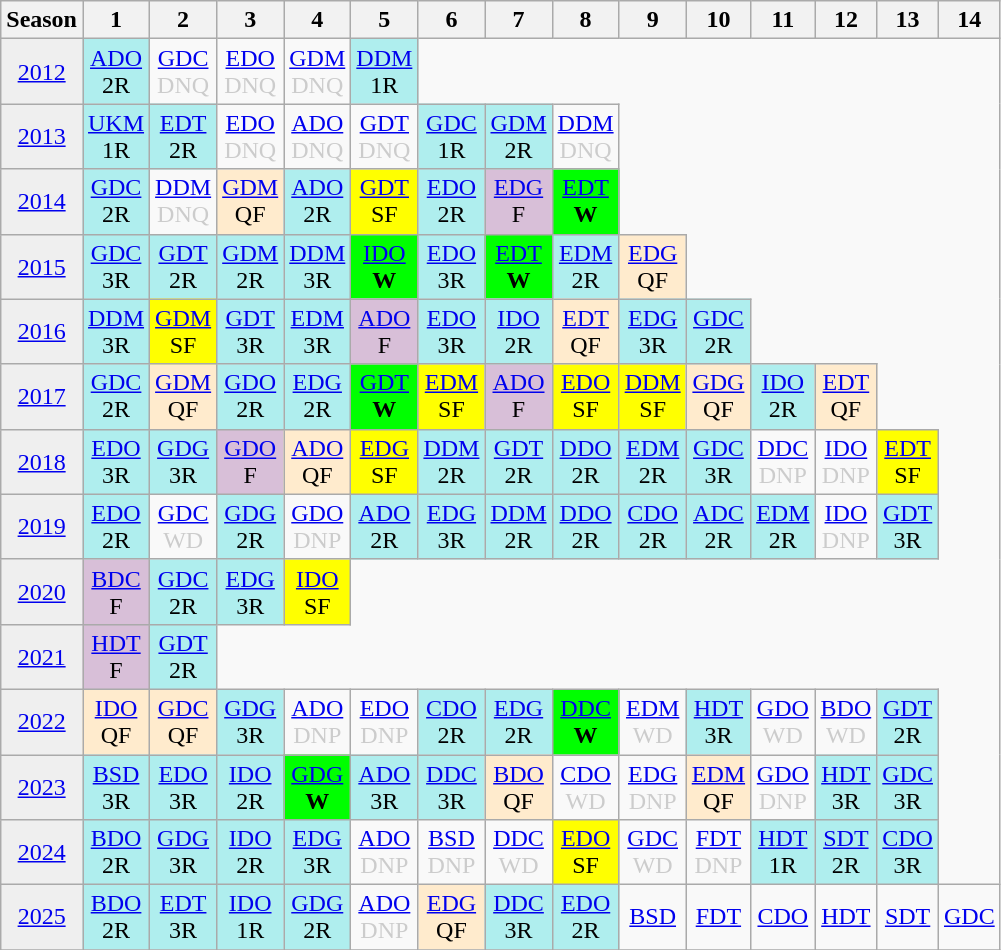<table class="wikitable" style="width:50%; margin:0">
<tr>
<th>Season</th>
<th>1</th>
<th>2</th>
<th>3</th>
<th>4</th>
<th>5</th>
<th>6</th>
<th>7</th>
<th>8</th>
<th>9</th>
<th>10</th>
<th>11</th>
<th>12</th>
<th>13</th>
<th>14</th>
</tr>
<tr>
<td style="text-align:center; background:#efefef;"><a href='#'>2012</a></td>
<td style="text-align:center; background:#afeeee;"><a href='#'>ADO</a><br>2R</td>
<td style="text-align:center; color:#ccc;"><a href='#'>GDC</a><br>DNQ</td>
<td style="text-align:center; color:#ccc;"><a href='#'>EDO</a><br>DNQ</td>
<td style="text-align:center; color:#ccc;"><a href='#'>GDM</a><br>DNQ</td>
<td style="text-align:center; background:#afeeee;"><a href='#'>DDM</a><br>1R</td>
</tr>
<tr>
<td style="text-align:center; background:#efefef;"><a href='#'>2013</a></td>
<td style="text-align:center; background:#afeeee;"><a href='#'>UKM</a><br>1R</td>
<td style="text-align:center; background:#afeeee;"><a href='#'>EDT</a><br>2R</td>
<td style="text-align:center; color:#ccc;"><a href='#'>EDO</a><br>DNQ</td>
<td style="text-align:center; color:#ccc;"><a href='#'>ADO</a><br>DNQ</td>
<td style="text-align:center; color:#ccc;"><a href='#'>GDT</a><br>DNQ</td>
<td style="text-align:center; background:#afeeee;"><a href='#'>GDC</a><br>1R</td>
<td style="text-align:center; background:#afeeee;"><a href='#'>GDM</a><br>2R</td>
<td style="text-align:center; color:#ccc;"><a href='#'>DDM</a><br>DNQ</td>
</tr>
<tr>
<td style="text-align:center; background:#efefef;"><a href='#'>2014</a></td>
<td style="text-align:center; background:#afeeee;"><a href='#'>GDC</a><br>2R</td>
<td style="text-align:center; color:#ccc;"><a href='#'>DDM</a><br>DNQ</td>
<td style="text-align:center; background:#ffebcd;"><a href='#'>GDM</a><br>QF</td>
<td style="text-align:center; background:#afeeee;"><a href='#'>ADO</a><br>2R</td>
<td style="text-align:center; background:yellow;"><a href='#'>GDT</a><br>SF</td>
<td style="text-align:center; background:#afeeee;"><a href='#'>EDO</a><br>2R</td>
<td style="text-align:center; background:thistle;"><a href='#'>EDG</a><br>F</td>
<td style="text-align:center; background:lime;"><a href='#'>EDT</a><br><strong>W</strong></td>
</tr>
<tr>
<td style="text-align:center; background:#efefef;"><a href='#'>2015</a></td>
<td style="text-align:center; background:#afeeee;"><a href='#'>GDC</a><br>3R</td>
<td style="text-align:center; background:#afeeee;"><a href='#'>GDT</a><br>2R</td>
<td style="text-align:center; background:#afeeee;"><a href='#'>GDM</a><br>2R</td>
<td style="text-align:center; background:#afeeee;"><a href='#'>DDM</a><br>3R</td>
<td style="text-align:center; background:lime;"><a href='#'>IDO</a><br><strong>W</strong></td>
<td style="text-align:center; background:#afeeee;"><a href='#'>EDO</a><br>3R</td>
<td style="text-align:center; background:lime;"><a href='#'>EDT</a><br><strong>W</strong></td>
<td style="text-align:center; background:#afeeee;"><a href='#'>EDM</a><br>2R</td>
<td style="text-align:center; background:#ffebcd;"><a href='#'>EDG</a><br>QF</td>
</tr>
<tr>
<td style="text-align:center; background:#efefef;"><a href='#'>2016</a></td>
<td style="text-align:center; background:#afeeee;"><a href='#'>DDM</a><br>3R</td>
<td style="text-align:center; background:yellow;"><a href='#'>GDM</a><br>SF</td>
<td style="text-align:center; background:#afeeee;"><a href='#'>GDT</a><br>3R</td>
<td style="text-align:center; background:#afeeee;"><a href='#'>EDM</a><br>3R</td>
<td style="text-align:center; background:thistle;"><a href='#'>ADO</a><br>F</td>
<td style="text-align:center; background:#afeeee;"><a href='#'>EDO</a><br>3R</td>
<td style="text-align:center; background:#afeeee;"><a href='#'>IDO</a><br>2R</td>
<td style="text-align:center; background:#ffebcd;"><a href='#'>EDT</a><br>QF</td>
<td style="text-align:center; background:#afeeee;"><a href='#'>EDG</a><br>3R</td>
<td style="text-align:center; background:#afeeee;"><a href='#'>GDC</a><br>2R</td>
</tr>
<tr>
<td style="text-align:center; background:#efefef;"><a href='#'>2017</a></td>
<td style="text-align:center; background:#afeeee;"><a href='#'>GDC</a><br>2R</td>
<td style="text-align:center; background:#ffebcd;"><a href='#'>GDM</a><br>QF</td>
<td style="text-align:center; background:#afeeee;"><a href='#'>GDO</a><br>2R</td>
<td style="text-align:center; background:#afeeee;"><a href='#'>EDG</a><br>2R</td>
<td style="text-align:center; background:lime;"><a href='#'>GDT</a><br><strong>W</strong></td>
<td style="text-align:center; background:yellow;"><a href='#'>EDM</a><br>SF</td>
<td style="text-align:center; background:thistle;"><a href='#'>ADO</a><br>F</td>
<td style="text-align:center; background:yellow;"><a href='#'>EDO</a><br>SF</td>
<td style="text-align:center; background:yellow;"><a href='#'>DDM</a><br>SF</td>
<td style="text-align:center; background:#ffebcd;"><a href='#'>GDG</a><br>QF</td>
<td style="text-align:center; background:#afeeee;"><a href='#'>IDO</a><br>2R</td>
<td style="text-align:center; background:#ffebcd;"><a href='#'>EDT</a><br>QF</td>
</tr>
<tr>
<td style="text-align:center; background:#efefef;"><a href='#'>2018</a></td>
<td style="text-align:center; background:#afeeee;"><a href='#'>EDO</a><br>3R</td>
<td style="text-align:center; background:#afeeee;"><a href='#'>GDG</a><br>3R</td>
<td style="text-align:center; background:thistle;"><a href='#'>GDO</a><br>F</td>
<td style="text-align:center; background:#ffebcd;"><a href='#'>ADO</a><br>QF</td>
<td style="text-align:center; background:yellow;"><a href='#'>EDG</a><br>SF</td>
<td style="text-align:center; background:#afeeee;"><a href='#'>DDM</a><br>2R</td>
<td style="text-align:center; background:#afeeee;"><a href='#'>GDT</a><br>2R</td>
<td style="text-align:center; background:#afeeee;"><a href='#'>DDO</a><br>2R</td>
<td style="text-align:center; background:#afeeee;"><a href='#'>EDM</a><br>2R</td>
<td style="text-align:center; background:#afeeee;"><a href='#'>GDC</a><br>3R</td>
<td style="text-align:center; color:#ccc;"><a href='#'>DDC</a><br>DNP</td>
<td style="text-align:center; color:#ccc;"><a href='#'>IDO</a><br>DNP</td>
<td style="text-align:center; background:yellow;"><a href='#'>EDT</a><br>SF</td>
</tr>
<tr>
<td style="text-align:center; background:#efefef;"><a href='#'>2019</a></td>
<td style="text-align:center; background:#afeeee;"><a href='#'>EDO</a><br>2R</td>
<td style="text-align:center; color:#ccc;"><a href='#'>GDC</a><br>WD</td>
<td style="text-align:center; background:#afeeee;"><a href='#'>GDG</a><br>2R</td>
<td style="text-align:center; color:#ccc;"><a href='#'>GDO</a><br>DNP</td>
<td style="text-align:center; background:#afeeee;"><a href='#'>ADO</a><br>2R</td>
<td style="text-align:center; background:#afeeee;"><a href='#'>EDG</a><br>3R</td>
<td style="text-align:center; background:#afeeee;"><a href='#'>DDM</a><br>2R</td>
<td style="text-align:center; background:#afeeee;"><a href='#'>DDO</a><br>2R</td>
<td style="text-align:center; background:#afeeee;"><a href='#'>CDO</a><br>2R</td>
<td style="text-align:center; background:#afeeee;"><a href='#'>ADC</a><br>2R</td>
<td style="text-align:center; background:#afeeee;"><a href='#'>EDM</a><br>2R</td>
<td style="text-align:center; color:#ccc;"><a href='#'>IDO</a><br>DNP</td>
<td style="text-align:center; background:#afeeee;"><a href='#'>GDT</a><br>3R</td>
</tr>
<tr>
<td style="text-align:center; background:#efefef;"><a href='#'>2020</a></td>
<td style="text-align:center; background:thistle;"><a href='#'>BDC</a><br>F</td>
<td style="text-align:center; background:#afeeee;"><a href='#'>GDC</a><br>2R</td>
<td style="text-align:center; background:#afeeee;"><a href='#'>EDG</a><br>3R</td>
<td style="text-align:center; background:yellow;"><a href='#'>IDO</a><br>SF</td>
</tr>
<tr>
<td style="text-align:center; background:#efefef;"><a href='#'>2021</a></td>
<td style="text-align:center; background:thistle;"><a href='#'>HDT</a><br>F</td>
<td style="text-align:center; background:#afeeee;"><a href='#'>GDT</a><br>2R</td>
</tr>
<tr>
<td style="text-align:center; background:#efefef;"><a href='#'>2022</a></td>
<td style="text-align:center; background:#ffebcd;"><a href='#'>IDO</a><br>QF</td>
<td style="text-align:center; background:#ffebcd;"><a href='#'>GDC</a><br>QF</td>
<td style="text-align:center; background:#afeeee;"><a href='#'>GDG</a><br>3R</td>
<td style="text-align:center; color:#ccc;"><a href='#'>ADO</a><br>DNP</td>
<td style="text-align:center; color:#ccc;"><a href='#'>EDO</a><br>DNP</td>
<td style="text-align:center; background:#afeeee;"><a href='#'>CDO</a><br>2R</td>
<td style="text-align:center; background:#afeeee;"><a href='#'>EDG</a><br>2R</td>
<td style="text-align:center; background:lime;"><a href='#'>DDC</a><br><strong>W</strong></td>
<td style="text-align:center; color:#ccc;"><a href='#'>EDM</a><br>WD</td>
<td style="text-align:center; background:#afeeee;"><a href='#'>HDT</a><br>3R</td>
<td style="text-align:center; color:#ccc;"><a href='#'>GDO</a><br>WD</td>
<td style="text-align:center; color:#ccc;"><a href='#'>BDO</a><br>WD</td>
<td style="text-align:center; background:#afeeee;"><a href='#'>GDT</a><br>2R</td>
</tr>
<tr>
<td style="text-align:center; background:#efefef;"><a href='#'>2023</a></td>
<td style="text-align:center; background:#afeeee;"><a href='#'>BSD</a><br>3R</td>
<td style="text-align:center; background:#afeeee;"><a href='#'>EDO</a><br>3R</td>
<td style="text-align:center; background:#afeeee;"><a href='#'>IDO</a><br>2R</td>
<td style="text-align:center; background:lime;"><a href='#'>GDG</a><br><strong>W</strong></td>
<td style="text-align:center; background:#afeeee;"><a href='#'>ADO</a><br>3R</td>
<td style="text-align:center; background:#afeeee;"><a href='#'>DDC</a><br>3R</td>
<td style="text-align:center; background:#ffebcd;"><a href='#'>BDO</a><br>QF</td>
<td style="text-align:center; color:#ccc;"><a href='#'>CDO</a><br>WD</td>
<td style="text-align:center; color:#ccc;"><a href='#'>EDG</a><br>DNP</td>
<td style="text-align:center; background:#ffebcd;"><a href='#'>EDM</a><br>QF</td>
<td style="text-align:center; color:#ccc;"><a href='#'>GDO</a><br>DNP</td>
<td style="text-align:center; background:#afeeee;"><a href='#'>HDT</a><br>3R</td>
<td style="text-align:center; background:#afeeee;"><a href='#'>GDC</a><br>3R</td>
</tr>
<tr>
<td style="text-align:center; background:#efefef;"><a href='#'>2024</a></td>
<td style="text-align:center; background:#afeeee;"><a href='#'>BDO</a><br>2R</td>
<td style="text-align:center; background:#afeeee;"><a href='#'>GDG</a><br>3R</td>
<td style="text-align:center; background:#afeeee;"><a href='#'>IDO</a><br>2R</td>
<td style="text-align:center; background:#afeeee;"><a href='#'>EDG</a><br>3R</td>
<td style="text-align:center; color:#ccc;"><a href='#'>ADO</a><br>DNP</td>
<td style="text-align:center; color:#ccc;"><a href='#'>BSD</a><br>DNP</td>
<td style="text-align:center; color:#ccc;"><a href='#'>DDC</a><br>WD</td>
<td style="text-align:center; background:yellow;"><a href='#'>EDO</a><br>SF</td>
<td style="text-align:center; color:#ccc;"><a href='#'>GDC</a><br>WD</td>
<td style="text-align:center; color:#ccc;"><a href='#'>FDT</a><br>DNP</td>
<td style="text-align:center; background:#afeeee;"><a href='#'>HDT</a><br>1R</td>
<td style="text-align:center; background:#afeeee;"><a href='#'>SDT</a><br>2R</td>
<td style="text-align:center; background:#afeeee;"><a href='#'>CDO</a><br>3R</td>
</tr>
<tr>
<td style="text-align:center; background:#efefef;"><a href='#'>2025</a></td>
<td style="text-align:center; background:#afeeee;"><a href='#'>BDO</a><br>2R</td>
<td style="text-align:center; background:#afeeee;"><a href='#'>EDT</a><br>3R</td>
<td style="text-align:center; background:#afeeee;"><a href='#'>IDO</a><br>1R</td>
<td style="text-align:center; background:#afeeee;"><a href='#'>GDG</a><br>2R</td>
<td style="text-align:center; color:#ccc;"><a href='#'>ADO</a><br>DNP</td>
<td style="text-align:center; background:#ffebcd;"><a href='#'>EDG</a><br>QF</td>
<td style="text-align:center; background:#afeeee;"><a href='#'>DDC</a><br>3R</td>
<td style="text-align:center; background:#afeeee;"><a href='#'>EDO</a><br>2R</td>
<td style="text-align:center; color:#ccc;"><a href='#'>BSD</a><br></td>
<td style="text-align:center; color:#ccc;"><a href='#'>FDT</a><br></td>
<td style="text-align:center; color:#ccc;"><a href='#'>CDO</a><br></td>
<td style="text-align:center; color:#ccc;"><a href='#'>HDT</a><br></td>
<td style="text-align:center; color:#ccc;"><a href='#'>SDT</a><br></td>
<td style="text-align:center; color:#ccc;"><a href='#'>GDC</a><br></td>
</tr>
<tr>
</tr>
</table>
